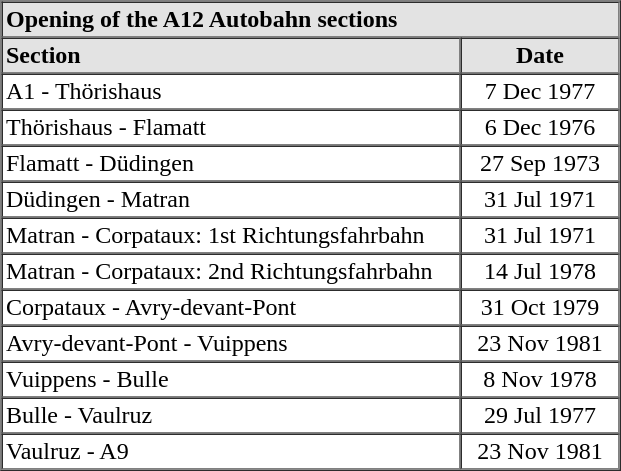<table border="1" cellpadding="2" cellspacing="0" align="right" style="margin-left:0.5em;">
<tr>
<th colspan="2" align=left bgcolor="#E3E3E3" width="400">Opening of the A12 Autobahn sections</th>
</tr>
<tr>
<th colspan=1 align=left bgcolor="#E3E3E3" width=300><strong>Section</strong></th>
<th colspan=1 align=center bgcolor="#E3E3E3" width=100><strong>Date</strong></th>
</tr>
<tr>
<td align="left">A1 - Thörishaus</td>
<td align="center">7 Dec 1977</td>
</tr>
<tr>
<td align="left">Thörishaus - Flamatt</td>
<td align="center">6 Dec 1976</td>
</tr>
<tr>
<td align="left">Flamatt - Düdingen</td>
<td align="center">27 Sep 1973</td>
</tr>
<tr>
<td align="left">Düdingen - Matran</td>
<td align="center">31 Jul 1971</td>
</tr>
<tr>
<td align="left">Matran - Corpataux: 1st Richtungsfahrbahn</td>
<td align="center">31 Jul 1971</td>
</tr>
<tr>
<td align="left">Matran - Corpataux: 2nd Richtungsfahrbahn</td>
<td align="center">14 Jul 1978</td>
</tr>
<tr>
<td align="left">Corpataux - Avry-devant-Pont</td>
<td align="center">31 Oct 1979</td>
</tr>
<tr>
<td align="left">Avry-devant-Pont - Vuippens</td>
<td align="center">23 Nov 1981</td>
</tr>
<tr>
<td align="left">Vuippens - Bulle</td>
<td align="center">8 Nov 1978</td>
</tr>
<tr>
<td align="left">Bulle - Vaulruz</td>
<td align="center">29 Jul 1977</td>
</tr>
<tr>
<td align="left">Vaulruz - A9</td>
<td align="center">23 Nov 1981</td>
</tr>
</table>
